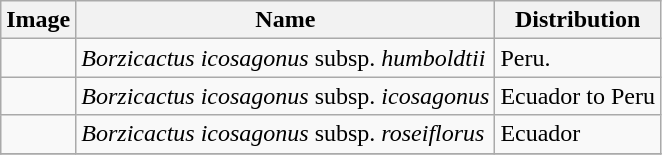<table class="wikitable">
<tr>
<th>Image</th>
<th>Name</th>
<th>Distribution</th>
</tr>
<tr>
<td></td>
<td><em>Borzicactus icosagonus</em> subsp. <em>humboldtii</em> </td>
<td>Peru.</td>
</tr>
<tr>
<td></td>
<td><em>Borzicactus icosagonus</em> subsp. <em>icosagonus</em></td>
<td>Ecuador to Peru</td>
</tr>
<tr>
<td></td>
<td><em>Borzicactus icosagonus</em> subsp. <em>roseiflorus</em> </td>
<td>Ecuador</td>
</tr>
<tr>
</tr>
</table>
